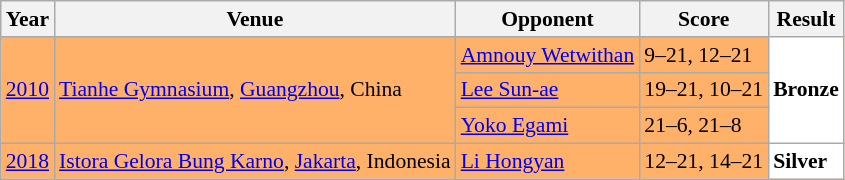<table class="sortable wikitable" style="font-size: 90%;">
<tr>
<th>Year</th>
<th>Venue</th>
<th>Opponent</th>
<th>Score</th>
<th>Result</th>
</tr>
<tr style="background:#FFB069">
<td rowspan="3" align="center"><a href='#'>2010</a></td>
<td rowspan="3" align="left"><a href='#'>Tianhe Gymnasium</a>, <a href='#'>Guangzhou</a>, China</td>
<td> <a href='#'>Amnouy Wetwithan</a></td>
<td>9–21, 12–21</td>
<td rowspan="3" style="text-align:left; background:white"> <strong>Bronze</strong></td>
</tr>
<tr style="background:#FFB069">
<td> <a href='#'>Lee Sun-ae</a></td>
<td>19–21, 10–21</td>
</tr>
<tr style="background:#FFB069">
<td> <a href='#'>Yoko Egami</a></td>
<td>21–6, 21–8</td>
</tr>
<tr style="background:#FFB069">
<td align="center"><a href='#'>2018</a></td>
<td align="left"><a href='#'>Istora Gelora Bung Karno</a>, <a href='#'>Jakarta</a>, Indonesia</td>
<td align="left"> <a href='#'>Li Hongyan</a></td>
<td align="left">12–21, 14–21</td>
<td style="text-align:left; background:white"> <strong>Silver</strong></td>
</tr>
</table>
